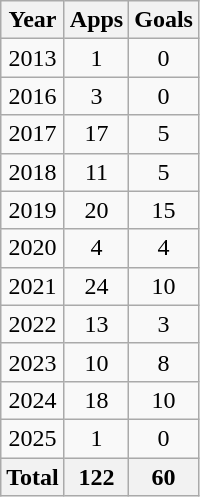<table class="wikitable" style="text-align:center">
<tr>
<th>Year</th>
<th>Apps</th>
<th>Goals</th>
</tr>
<tr>
<td>2013</td>
<td>1</td>
<td>0</td>
</tr>
<tr>
<td>2016</td>
<td>3</td>
<td>0</td>
</tr>
<tr>
<td>2017</td>
<td>17</td>
<td>5</td>
</tr>
<tr>
<td>2018</td>
<td>11</td>
<td>5</td>
</tr>
<tr>
<td>2019</td>
<td>20</td>
<td>15</td>
</tr>
<tr>
<td>2020</td>
<td>4</td>
<td>4</td>
</tr>
<tr>
<td>2021</td>
<td>24</td>
<td>10</td>
</tr>
<tr>
<td>2022</td>
<td>13</td>
<td>3</td>
</tr>
<tr>
<td>2023</td>
<td>10</td>
<td>8</td>
</tr>
<tr>
<td>2024</td>
<td>18</td>
<td>10</td>
</tr>
<tr>
<td>2025</td>
<td>1</td>
<td>0</td>
</tr>
<tr>
<th>Total</th>
<th>122</th>
<th>60</th>
</tr>
</table>
